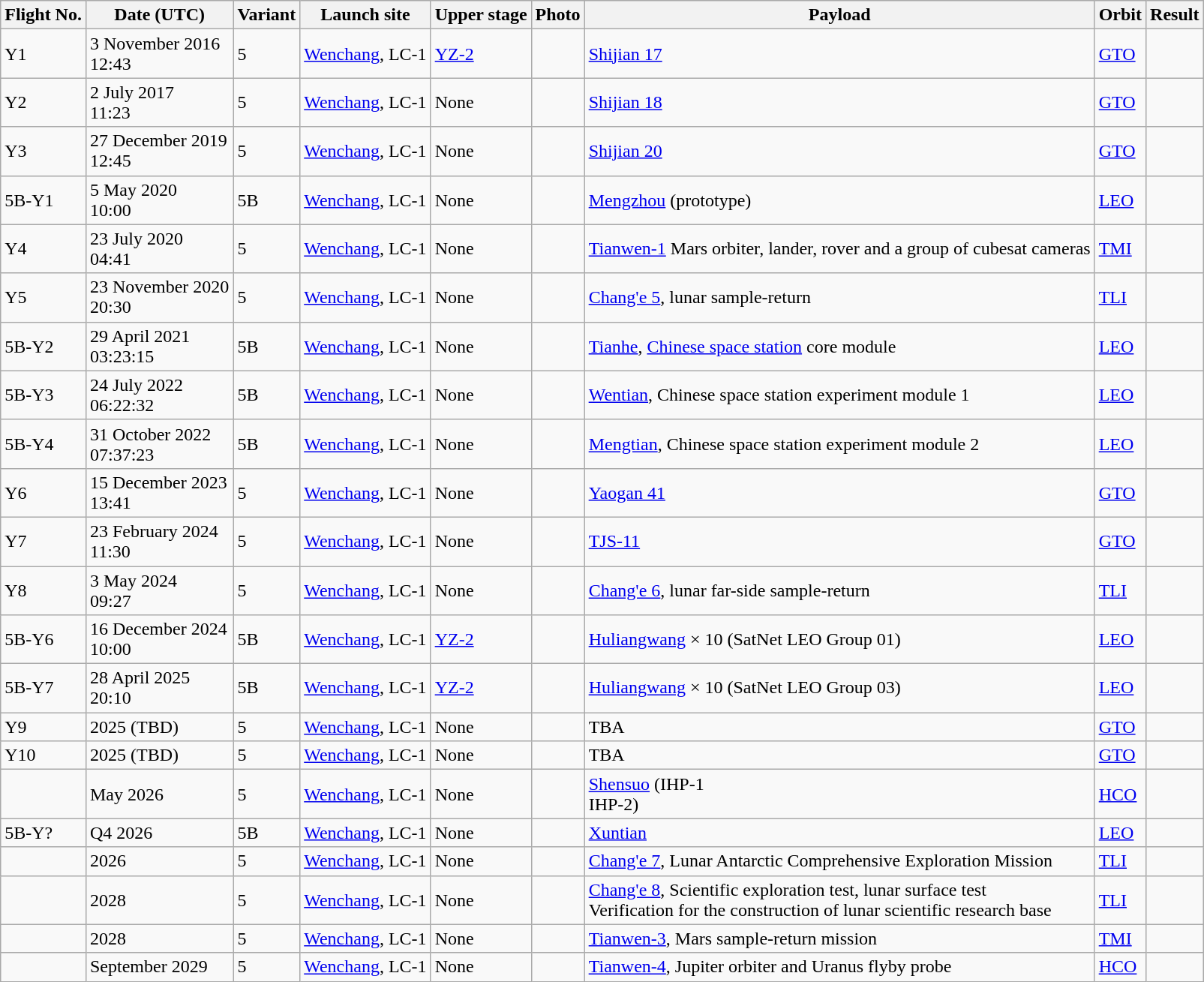<table class="wikitable">
<tr>
<th>Flight No.</th>
<th>Date (UTC)</th>
<th>Variant</th>
<th>Launch site</th>
<th>Upper stage</th>
<th>Photo</th>
<th>Payload</th>
<th>Orbit</th>
<th>Result</th>
</tr>
<tr>
<td>Y1</td>
<td>3 November 2016<br>12:43</td>
<td>5</td>
<td><a href='#'>Wenchang</a>, LC-1</td>
<td><a href='#'>YZ-2</a></td>
<td></td>
<td><a href='#'>Shijian 17</a></td>
<td><a href='#'>GTO</a></td>
<td></td>
</tr>
<tr>
<td>Y2</td>
<td>2 July 2017<br>11:23</td>
<td>5</td>
<td><a href='#'>Wenchang</a>, LC-1</td>
<td>None</td>
<td></td>
<td><a href='#'>Shijian 18</a></td>
<td><a href='#'>GTO</a></td>
<td></td>
</tr>
<tr>
<td>Y3</td>
<td>27 December 2019<br>12:45</td>
<td>5</td>
<td><a href='#'>Wenchang</a>, LC-1</td>
<td>None</td>
<td></td>
<td><a href='#'>Shijian 20</a></td>
<td><a href='#'>GTO</a></td>
<td></td>
</tr>
<tr>
<td>5B-Y1</td>
<td>5 May 2020<br>10:00 </td>
<td>5B</td>
<td><a href='#'>Wenchang</a>, LC-1</td>
<td>None</td>
<td></td>
<td><a href='#'>Mengzhou</a> (prototype)</td>
<td><a href='#'>LEO</a></td>
<td></td>
</tr>
<tr>
<td>Y4</td>
<td>23 July 2020<br>04:41 </td>
<td>5</td>
<td><a href='#'>Wenchang</a>, LC-1</td>
<td>None</td>
<td></td>
<td><a href='#'>Tianwen-1</a> Mars orbiter, lander, rover and a group of cubesat cameras</td>
<td><a href='#'>TMI</a></td>
<td></td>
</tr>
<tr>
<td>Y5</td>
<td>23 November 2020<br>20:30 </td>
<td>5</td>
<td><a href='#'>Wenchang</a>, LC-1</td>
<td>None</td>
<td></td>
<td><a href='#'>Chang'e 5</a>, lunar sample-return</td>
<td><a href='#'>TLI</a></td>
<td></td>
</tr>
<tr>
<td>5B-Y2</td>
<td>29 April 2021<br>03:23:15 </td>
<td>5B</td>
<td><a href='#'>Wenchang</a>, LC-1</td>
<td>None</td>
<td></td>
<td><a href='#'>Tianhe</a>, <a href='#'>Chinese space station</a> core module</td>
<td><a href='#'>LEO</a></td>
<td></td>
</tr>
<tr>
<td>5B-Y3</td>
<td>24 July 2022<br>06:22:32 </td>
<td>5B</td>
<td><a href='#'>Wenchang</a>, LC-1</td>
<td>None</td>
<td></td>
<td><a href='#'>Wentian</a>, Chinese space station experiment module 1</td>
<td><a href='#'>LEO</a></td>
<td></td>
</tr>
<tr>
<td>5B-Y4</td>
<td>31 October 2022<br>07:37:23 </td>
<td>5B</td>
<td><a href='#'>Wenchang</a>, LC-1</td>
<td>None</td>
<td></td>
<td><a href='#'>Mengtian</a>, Chinese space station experiment module 2</td>
<td><a href='#'>LEO</a></td>
<td></td>
</tr>
<tr>
<td>Y6</td>
<td>15 December 2023<br>13:41</td>
<td>5</td>
<td><a href='#'>Wenchang</a>, LC-1</td>
<td>None</td>
<td></td>
<td><a href='#'>Yaogan 41</a></td>
<td><a href='#'>GTO</a></td>
<td></td>
</tr>
<tr>
<td>Y7</td>
<td>23 February 2024<br>11:30</td>
<td>5</td>
<td><a href='#'>Wenchang</a>, LC-1</td>
<td>None</td>
<td></td>
<td><a href='#'>TJS-11</a></td>
<td><a href='#'>GTO</a></td>
<td></td>
</tr>
<tr>
<td>Y8</td>
<td>3 May 2024<br>09:27</td>
<td>5</td>
<td><a href='#'>Wenchang</a>, LC-1</td>
<td>None</td>
<td></td>
<td><a href='#'>Chang'e 6</a>, lunar far-side sample-return</td>
<td><a href='#'>TLI</a></td>
<td></td>
</tr>
<tr>
<td>5B-Y6</td>
<td>16 December 2024<br>10:00</td>
<td>5B</td>
<td><a href='#'>Wenchang</a>, LC-1</td>
<td><a href='#'>YZ-2</a></td>
<td></td>
<td><a href='#'>Huliangwang</a> × 10 (SatNet LEO Group 01)</td>
<td><a href='#'>LEO</a></td>
<td></td>
</tr>
<tr>
<td>5B-Y7</td>
<td>28 April 2025<br>20:10</td>
<td>5B</td>
<td><a href='#'>Wenchang</a>, LC-1</td>
<td><a href='#'>YZ-2</a></td>
<td></td>
<td><a href='#'>Huliangwang</a> × 10 (SatNet LEO Group 03)</td>
<td><a href='#'>LEO</a></td>
<td></td>
</tr>
<tr>
<td>Y9</td>
<td>2025 (TBD) </td>
<td>5</td>
<td><a href='#'>Wenchang</a>, LC-1</td>
<td>None</td>
<td></td>
<td>TBA</td>
<td><a href='#'>GTO</a></td>
<td></td>
</tr>
<tr>
<td>Y10</td>
<td>2025 (TBD) </td>
<td>5</td>
<td><a href='#'>Wenchang</a>, LC-1</td>
<td>None</td>
<td></td>
<td>TBA</td>
<td><a href='#'>GTO</a></td>
<td></td>
</tr>
<tr>
<td></td>
<td>May 2026</td>
<td>5</td>
<td><a href='#'>Wenchang</a>, LC-1</td>
<td>None</td>
<td></td>
<td><a href='#'>Shensuo</a> (IHP-1<br>IHP-2)</td>
<td><a href='#'>HCO</a></td>
<td></td>
</tr>
<tr>
<td>5B-Y?</td>
<td>Q4 2026</td>
<td>5B</td>
<td><a href='#'>Wenchang</a>, LC-1</td>
<td>None</td>
<td></td>
<td><a href='#'>Xuntian</a></td>
<td><a href='#'>LEO</a></td>
<td></td>
</tr>
<tr>
<td></td>
<td>2026</td>
<td>5</td>
<td><a href='#'>Wenchang</a>, LC-1</td>
<td>None</td>
<td></td>
<td><a href='#'>Chang'e 7</a>, Lunar Antarctic Comprehensive Exploration Mission</td>
<td><a href='#'>TLI</a></td>
<td></td>
</tr>
<tr>
<td></td>
<td>2028</td>
<td>5</td>
<td><a href='#'>Wenchang</a>, LC-1</td>
<td>None</td>
<td></td>
<td><a href='#'>Chang'e 8</a>, Scientific exploration test, lunar surface test<br>Verification for the construction of lunar scientific research base</td>
<td><a href='#'>TLI</a></td>
<td></td>
</tr>
<tr>
<td></td>
<td>2028</td>
<td>5</td>
<td><a href='#'>Wenchang</a>, LC-1</td>
<td>None</td>
<td></td>
<td><a href='#'>Tianwen-3</a>, Mars sample-return mission</td>
<td><a href='#'>TMI</a></td>
<td></td>
</tr>
<tr>
<td></td>
<td>September 2029</td>
<td>5</td>
<td><a href='#'>Wenchang</a>, LC-1</td>
<td>None</td>
<td></td>
<td><a href='#'>Tianwen-4</a>, Jupiter orbiter and Uranus flyby probe</td>
<td><a href='#'>HCO</a></td>
<td></td>
</tr>
</table>
